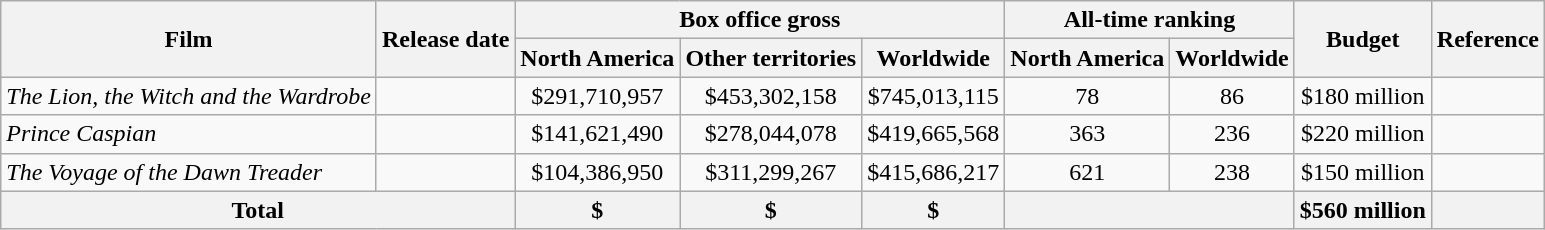<table class="wikitable plainrowheaders" style="text-align:center;">
<tr>
<th rowspan="2">Film</th>
<th rowspan="2">Release date</th>
<th colspan="3">Box office gross</th>
<th colspan="2">All-time ranking</th>
<th rowspan="2">Budget</th>
<th rowspan="2">Reference</th>
</tr>
<tr>
<th>North America</th>
<th>Other territories</th>
<th>Worldwide</th>
<th>North America</th>
<th>Worldwide</th>
</tr>
<tr>
<td style="text-align:left"><em>The Lion, the Witch and the Wardrobe</em></td>
<td></td>
<td>$291,710,957</td>
<td>$453,302,158</td>
<td>$745,013,115</td>
<td>78</td>
<td>86</td>
<td>$180 million</td>
<td></td>
</tr>
<tr>
<td style="text-align:left"><em>Prince Caspian</em></td>
<td></td>
<td>$141,621,490</td>
<td>$278,044,078</td>
<td>$419,665,568</td>
<td>363</td>
<td>236</td>
<td>$220 million</td>
<td></td>
</tr>
<tr>
<td style="text-align:left"><em>The Voyage of the Dawn Treader</em></td>
<td></td>
<td>$104,386,950</td>
<td>$311,299,267</td>
<td>$415,686,217</td>
<td>621</td>
<td>238</td>
<td>$150 million</td>
<td></td>
</tr>
<tr>
<th colspan="2">Total</th>
<th>$</th>
<th>$</th>
<th>$</th>
<th colspan="2"></th>
<th>$560 million</th>
<th rowspan="2"></th>
</tr>
</table>
